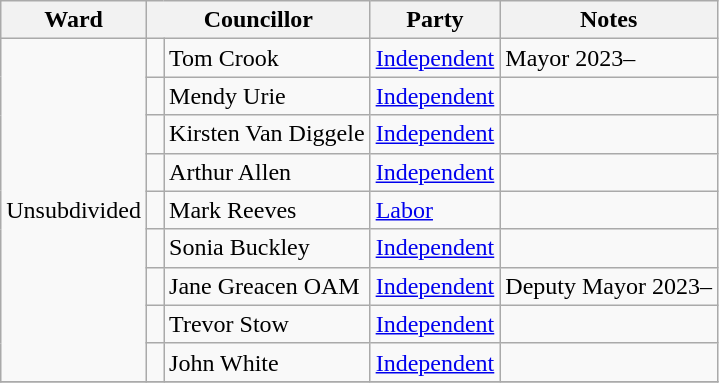<table class="wikitable">
<tr>
<th>Ward</th>
<th colspan="2">Councillor</th>
<th>Party</th>
<th>Notes</th>
</tr>
<tr>
<td rowspan="9">Unsubdivided</td>
<td> </td>
<td>Tom Crook</td>
<td><a href='#'>Independent</a></td>
<td>Mayor 2023–</td>
</tr>
<tr>
<td> </td>
<td>Mendy Urie</td>
<td><a href='#'>Independent</a></td>
<td></td>
</tr>
<tr>
<td> </td>
<td>Kirsten Van Diggele</td>
<td><a href='#'>Independent</a></td>
<td></td>
</tr>
<tr>
<td> </td>
<td>Arthur Allen</td>
<td><a href='#'>Independent</a></td>
<td></td>
</tr>
<tr>
<td> </td>
<td>Mark Reeves</td>
<td><a href='#'>Labor</a></td>
<td></td>
</tr>
<tr>
<td> </td>
<td>Sonia Buckley</td>
<td><a href='#'>Independent</a></td>
<td></td>
</tr>
<tr>
<td> </td>
<td>Jane Greacen OAM</td>
<td><a href='#'>Independent</a></td>
<td>Deputy Mayor 2023–</td>
</tr>
<tr>
<td> </td>
<td>Trevor Stow</td>
<td><a href='#'>Independent</a></td>
<td></td>
</tr>
<tr>
<td> </td>
<td>John White</td>
<td><a href='#'>Independent</a></td>
<td></td>
</tr>
<tr>
</tr>
</table>
